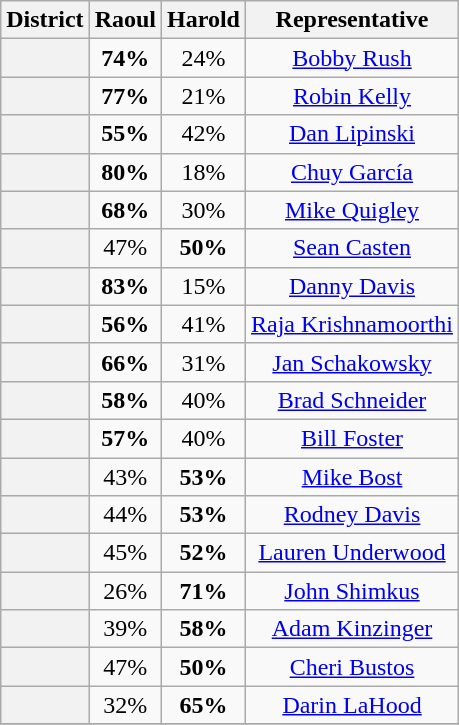<table class=wikitable>
<tr>
<th>District</th>
<th>Raoul</th>
<th>Harold</th>
<th>Representative</th>
</tr>
<tr align=center>
<th></th>
<td><strong>74%</strong></td>
<td>24%</td>
<td><a href='#'>Bobby Rush</a></td>
</tr>
<tr align=center>
<th></th>
<td><strong>77%</strong></td>
<td>21%</td>
<td><a href='#'>Robin Kelly</a></td>
</tr>
<tr align=center>
<th></th>
<td><strong>55%</strong></td>
<td>42%</td>
<td><a href='#'>Dan Lipinski</a></td>
</tr>
<tr align=center>
<th></th>
<td><strong>80%</strong></td>
<td>18%</td>
<td><a href='#'>Chuy García</a></td>
</tr>
<tr align=center>
<th></th>
<td><strong>68%</strong></td>
<td>30%</td>
<td><a href='#'>Mike Quigley</a></td>
</tr>
<tr align=center>
<th></th>
<td>47%</td>
<td><strong>50%</strong></td>
<td><a href='#'>Sean Casten</a></td>
</tr>
<tr align=center>
<th></th>
<td><strong>83%</strong></td>
<td>15%</td>
<td><a href='#'>Danny Davis</a></td>
</tr>
<tr align=center>
<th></th>
<td><strong>56%</strong></td>
<td>41%</td>
<td><a href='#'>Raja Krishnamoorthi</a></td>
</tr>
<tr align=center>
<th></th>
<td><strong>66%</strong></td>
<td>31%</td>
<td><a href='#'>Jan Schakowsky</a></td>
</tr>
<tr align=center>
<th></th>
<td><strong>58%</strong></td>
<td>40%</td>
<td><a href='#'>Brad Schneider</a></td>
</tr>
<tr align=center>
<th></th>
<td><strong>57%</strong></td>
<td>40%</td>
<td><a href='#'>Bill Foster</a></td>
</tr>
<tr align=center>
<th></th>
<td>43%</td>
<td><strong>53%</strong></td>
<td><a href='#'>Mike Bost</a></td>
</tr>
<tr align=center>
<th></th>
<td>44%</td>
<td><strong>53%</strong></td>
<td><a href='#'>Rodney Davis</a></td>
</tr>
<tr align=center>
<th></th>
<td>45%</td>
<td><strong>52%</strong></td>
<td><a href='#'>Lauren Underwood</a></td>
</tr>
<tr align=center>
<th></th>
<td>26%</td>
<td><strong>71%</strong></td>
<td><a href='#'>John Shimkus</a></td>
</tr>
<tr align=center>
<th></th>
<td>39%</td>
<td><strong>58%</strong></td>
<td><a href='#'>Adam Kinzinger</a></td>
</tr>
<tr align=center>
<th></th>
<td>47%</td>
<td><strong>50%</strong></td>
<td><a href='#'>Cheri Bustos</a></td>
</tr>
<tr align=center>
<th></th>
<td>32%</td>
<td><strong>65%</strong></td>
<td><a href='#'>Darin LaHood</a></td>
</tr>
<tr align=center>
</tr>
</table>
